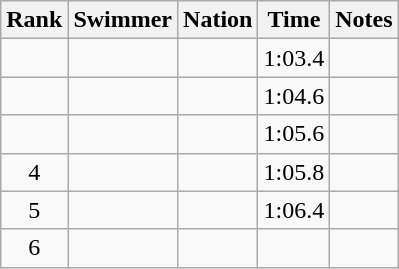<table class="wikitable sortable" style="text-align:center">
<tr>
<th>Rank</th>
<th>Swimmer</th>
<th>Nation</th>
<th>Time</th>
<th>Notes</th>
</tr>
<tr>
<td></td>
<td align=left></td>
<td align=left></td>
<td>1:03.4</td>
<td></td>
</tr>
<tr>
<td></td>
<td align=left></td>
<td align=left></td>
<td>1:04.6</td>
<td></td>
</tr>
<tr>
<td></td>
<td align=left></td>
<td align=left></td>
<td>1:05.6</td>
<td></td>
</tr>
<tr>
<td>4</td>
<td align=left></td>
<td align=left></td>
<td>1:05.8</td>
<td></td>
</tr>
<tr>
<td>5</td>
<td align=left></td>
<td align=left></td>
<td>1:06.4</td>
<td></td>
</tr>
<tr>
<td>6</td>
<td align=left></td>
<td align=left></td>
<td></td>
<td></td>
</tr>
</table>
